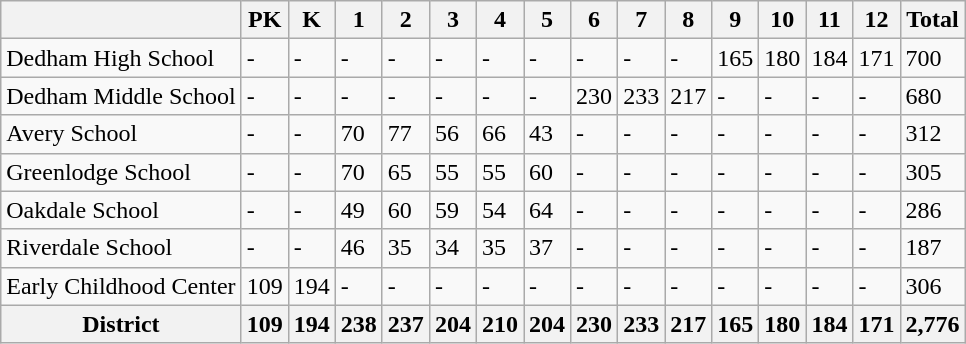<table class="wikitable">
<tr>
<th></th>
<th>PK</th>
<th>K</th>
<th>1</th>
<th>2</th>
<th>3</th>
<th>4</th>
<th>5</th>
<th>6</th>
<th>7</th>
<th>8</th>
<th>9</th>
<th>10</th>
<th>11</th>
<th>12</th>
<th>Total</th>
</tr>
<tr>
<td>Dedham High School</td>
<td>-</td>
<td>-</td>
<td>-</td>
<td>-</td>
<td>-</td>
<td>-</td>
<td>-</td>
<td>-</td>
<td>-</td>
<td>-</td>
<td>165</td>
<td>180</td>
<td>184</td>
<td>171</td>
<td>700</td>
</tr>
<tr>
<td>Dedham Middle School</td>
<td>-</td>
<td>-</td>
<td>-</td>
<td>-</td>
<td>-</td>
<td>-</td>
<td>-</td>
<td>230</td>
<td>233</td>
<td>217</td>
<td>-</td>
<td>-</td>
<td>-</td>
<td>-</td>
<td>680</td>
</tr>
<tr>
<td>Avery School</td>
<td>-</td>
<td>-</td>
<td>70</td>
<td>77</td>
<td>56</td>
<td>66</td>
<td>43</td>
<td>-</td>
<td>-</td>
<td>-</td>
<td>-</td>
<td>-</td>
<td>-</td>
<td>-</td>
<td>312</td>
</tr>
<tr>
<td>Greenlodge School</td>
<td>-</td>
<td>-</td>
<td>70</td>
<td>65</td>
<td>55</td>
<td>55</td>
<td>60</td>
<td>-</td>
<td>-</td>
<td>-</td>
<td>-</td>
<td>-</td>
<td>-</td>
<td>-</td>
<td>305</td>
</tr>
<tr>
<td>Oakdale School</td>
<td>-</td>
<td>-</td>
<td>49</td>
<td>60</td>
<td>59</td>
<td>54</td>
<td>64</td>
<td>-</td>
<td>-</td>
<td>-</td>
<td>-</td>
<td>-</td>
<td>-</td>
<td>-</td>
<td>286</td>
</tr>
<tr>
<td>Riverdale School</td>
<td>-</td>
<td>-</td>
<td>46</td>
<td>35</td>
<td>34</td>
<td>35</td>
<td>37</td>
<td>-</td>
<td>-</td>
<td>-</td>
<td>-</td>
<td>-</td>
<td>-</td>
<td>-</td>
<td>187</td>
</tr>
<tr>
<td>Early Childhood Center</td>
<td>109</td>
<td>194</td>
<td>-</td>
<td>-</td>
<td>-</td>
<td>-</td>
<td>-</td>
<td>-</td>
<td>-</td>
<td>-</td>
<td>-</td>
<td>-</td>
<td>-</td>
<td>-</td>
<td>306</td>
</tr>
<tr>
<th>District</th>
<th>109</th>
<th>194</th>
<th>238</th>
<th>237</th>
<th>204</th>
<th>210</th>
<th>204</th>
<th>230</th>
<th>233</th>
<th>217</th>
<th>165</th>
<th>180</th>
<th>184</th>
<th>171</th>
<th>2,776</th>
</tr>
</table>
